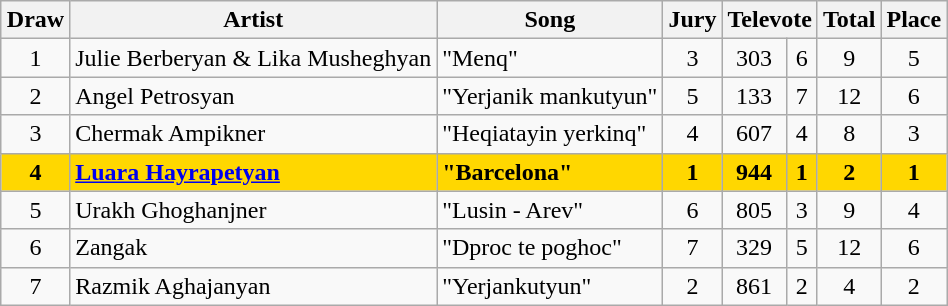<table class="sortable wikitable" style="margin: 1em auto 1em auto; text-align:center;">
<tr>
<th>Draw</th>
<th>Artist</th>
<th>Song</th>
<th>Jury</th>
<th colspan="2">Televote</th>
<th>Total</th>
<th>Place</th>
</tr>
<tr>
<td>1</td>
<td align="left">Julie Berberyan & Lika Musheghyan</td>
<td align="left">"Menq"</td>
<td>3</td>
<td>303</td>
<td>6</td>
<td>9</td>
<td>5</td>
</tr>
<tr>
<td>2</td>
<td align="left">Angel Petrosyan</td>
<td align="left">"Yerjanik mankutyun"</td>
<td>5</td>
<td>133</td>
<td>7</td>
<td>12</td>
<td>6</td>
</tr>
<tr>
<td>3</td>
<td align="left">Chermak Ampikner</td>
<td align="left">"Heqiatayin yerkinq"</td>
<td>4</td>
<td>607</td>
<td>4</td>
<td>8</td>
<td>3</td>
</tr>
<tr style="font-weight:bold; background:gold;">
<td>4</td>
<td align="left"><a href='#'>Luara Hayrapetyan</a></td>
<td align="left">"Barcelona"</td>
<td>1</td>
<td>944</td>
<td>1</td>
<td>2</td>
<td>1</td>
</tr>
<tr>
<td>5</td>
<td align="left">Urakh Ghoghanjner</td>
<td align="left">"Lusin - Arev"</td>
<td>6</td>
<td>805</td>
<td>3</td>
<td>9</td>
<td>4</td>
</tr>
<tr>
<td>6</td>
<td align="left">Zangak</td>
<td align="left">"Dproc te poghoc"</td>
<td>7</td>
<td>329</td>
<td>5</td>
<td>12</td>
<td>6</td>
</tr>
<tr>
<td>7</td>
<td align="left">Razmik Aghajanyan</td>
<td align="left">"Yerjankutyun"</td>
<td>2</td>
<td>861</td>
<td>2</td>
<td>4</td>
<td>2</td>
</tr>
</table>
